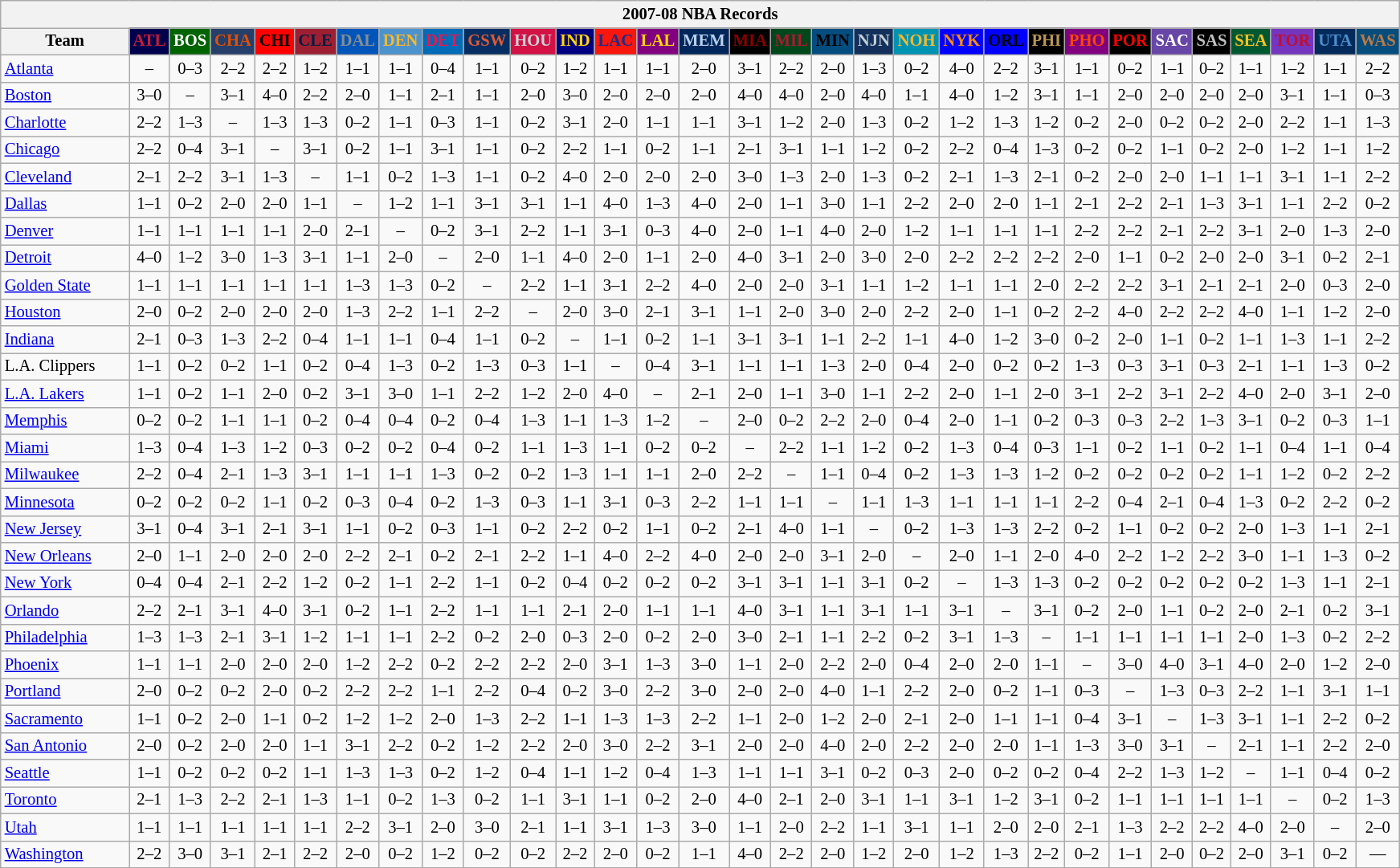<table class="wikitable" style="font-size:86%; text-align:center;">
<tr>
<th colspan=31>2007-08 NBA Records</th>
</tr>
<tr>
<th width=100>Team</th>
<th style="background:#00004d;color:#C41E3a;width=35">ATL</th>
<th style="background:#006400;color:#FFFFFF;width=35">BOS</th>
<th style="background:#253E6A;color:#DF5106;width=35">CHA</th>
<th style="background:#FF0000;color:#000000;width=35">CHI</th>
<th style="background:#9F1F32;color:#001D43;width=35">CLE</th>
<th style="background:#0055BA;color:#898D8F;width=35">DAL</th>
<th style="background:#4C92CC;color:#FDB827;width=35">DEN</th>
<th style="background:#006BB7;color:#ED164B;width=35">DET</th>
<th style="background:#072E63;color:#DC5A34;width=35">GSW</th>
<th style="background:#D31145;color:#CBD4D8;width=35">HOU</th>
<th style="background:#000080;color:#FFD700;width=35">IND</th>
<th style="background:#F9160D;color:#1A2E8B;width=35">LAC</th>
<th style="background:#800080;color:#FFD700;width=35">LAL</th>
<th style="background:#00265B;color:#BAD1EB;width=35">MEM</th>
<th style="background:#000000;color:#8B0000;width=35">MIA</th>
<th style="background:#00471B;color:#AC1A2F;width=35">MIL</th>
<th style="background:#044D80;color:#000000;width=35">MIN</th>
<th style="background:#12305B;color:#C4CED4;width=35">NJN</th>
<th style="background:#0093B1;color:#FDB827;width=35">NOH</th>
<th style="background:#0000FF;color:#FF8C00;width=35">NYK</th>
<th style="background:#0000FF;color:#000000;width=35">ORL</th>
<th style="background:#000000;color:#BB9754;width=35">PHI</th>
<th style="background:#800080;color:#FF4500;width=35">PHO</th>
<th style="background:#000000;color:#FF0000;width=35">POR</th>
<th style="background:#6846A8;color:#FFFFFF;width=35">SAC</th>
<th style="background:#000000;color:#C0C0C0;width=35">SAS</th>
<th style="background:#005831;color:#FFC322;width=35">SEA</th>
<th style="background:#7436BF;color:#BE0F34;width=35">TOR</th>
<th style="background:#042A5C;color:#4C8ECC;width=35">UTA</th>
<th style="background:#044D7D;color:#BC7A44;width=35">WAS</th>
</tr>
<tr>
<td style="text-align:left;"><a href='#'>Atlanta</a></td>
<td>–</td>
<td>0–3</td>
<td>2–2</td>
<td>2–2</td>
<td>1–2</td>
<td>1–1</td>
<td>1–1</td>
<td>0–4</td>
<td>1–1</td>
<td>0–2</td>
<td>1–2</td>
<td>1–1</td>
<td>1–1</td>
<td>2–0</td>
<td>3–1</td>
<td>2–2</td>
<td>2–0</td>
<td>1–3</td>
<td>0–2</td>
<td>4–0</td>
<td>2–2</td>
<td>3–1</td>
<td>1–1</td>
<td>0–2</td>
<td>1–1</td>
<td>0–2</td>
<td>1–1</td>
<td>1–2</td>
<td>1–1</td>
<td>2–2</td>
</tr>
<tr>
<td style="text-align:left;"><a href='#'>Boston</a></td>
<td>3–0</td>
<td>–</td>
<td>3–1</td>
<td>4–0</td>
<td>2–2</td>
<td>2–0</td>
<td>1–1</td>
<td>2–1</td>
<td>1–1</td>
<td>2–0</td>
<td>3–0</td>
<td>2–0</td>
<td>2–0</td>
<td>2–0</td>
<td>4–0</td>
<td>4–0</td>
<td>2–0</td>
<td>4–0</td>
<td>1–1</td>
<td>4–0</td>
<td>1–2</td>
<td>3–1</td>
<td>1–1</td>
<td>2–0</td>
<td>2–0</td>
<td>2–0</td>
<td>2–0</td>
<td>3–1</td>
<td>1–1</td>
<td>0–3</td>
</tr>
<tr>
<td style="text-align:left;"><a href='#'>Charlotte</a></td>
<td>2–2</td>
<td>1–3</td>
<td>–</td>
<td>1–3</td>
<td>1–3</td>
<td>0–2</td>
<td>1–1</td>
<td>0–3</td>
<td>1–1</td>
<td>0–2</td>
<td>3–1</td>
<td>2–0</td>
<td>1–1</td>
<td>1–1</td>
<td>3–1</td>
<td>1–2</td>
<td>2–0</td>
<td>1–3</td>
<td>0–2</td>
<td>1–2</td>
<td>1–3</td>
<td>1–2</td>
<td>0–2</td>
<td>2–0</td>
<td>0–2</td>
<td>0–2</td>
<td>2–0</td>
<td>2–2</td>
<td>1–1</td>
<td>1–3</td>
</tr>
<tr>
<td style="text-align:left;"><a href='#'>Chicago</a></td>
<td>2–2</td>
<td>0–4</td>
<td>3–1</td>
<td>–</td>
<td>3–1</td>
<td>0–2</td>
<td>1–1</td>
<td>3–1</td>
<td>1–1</td>
<td>0–2</td>
<td>2–2</td>
<td>1–1</td>
<td>0–2</td>
<td>1–1</td>
<td>2–1</td>
<td>3–1</td>
<td>1–1</td>
<td>1–2</td>
<td>0–2</td>
<td>2–2</td>
<td>0–4</td>
<td>1–3</td>
<td>0–2</td>
<td>0–2</td>
<td>1–1</td>
<td>0–2</td>
<td>2–0</td>
<td>1–2</td>
<td>1–1</td>
<td>1–2</td>
</tr>
<tr>
<td style="text-align:left;"><a href='#'>Cleveland</a></td>
<td>2–1</td>
<td>2–2</td>
<td>3–1</td>
<td>1–3</td>
<td>–</td>
<td>1–1</td>
<td>0–2</td>
<td>1–3</td>
<td>1–1</td>
<td>0–2</td>
<td>4–0</td>
<td>2–0</td>
<td>2–0</td>
<td>2–0</td>
<td>3–0</td>
<td>1–3</td>
<td>2–0</td>
<td>1–3</td>
<td>0–2</td>
<td>2–1</td>
<td>1–3</td>
<td>2–1</td>
<td>0–2</td>
<td>2–0</td>
<td>2–0</td>
<td>1–1</td>
<td>1–1</td>
<td>3–1</td>
<td>1–1</td>
<td>2–2</td>
</tr>
<tr>
<td style="text-align:left;"><a href='#'>Dallas</a></td>
<td>1–1</td>
<td>0–2</td>
<td>2–0</td>
<td>2–0</td>
<td>1–1</td>
<td>–</td>
<td>1–2</td>
<td>1–1</td>
<td>3–1</td>
<td>3–1</td>
<td>1–1</td>
<td>4–0</td>
<td>1–3</td>
<td>4–0</td>
<td>2–0</td>
<td>1–1</td>
<td>3–0</td>
<td>1–1</td>
<td>2–2</td>
<td>2–0</td>
<td>2–0</td>
<td>1–1</td>
<td>2–1</td>
<td>2–2</td>
<td>2–1</td>
<td>1–3</td>
<td>3–1</td>
<td>1–1</td>
<td>2–2</td>
<td>0–2</td>
</tr>
<tr>
<td style="text-align:left;"><a href='#'>Denver</a></td>
<td>1–1</td>
<td>1–1</td>
<td>1–1</td>
<td>1–1</td>
<td>2–0</td>
<td>2–1</td>
<td>–</td>
<td>0–2</td>
<td>3–1</td>
<td>2–2</td>
<td>1–1</td>
<td>3–1</td>
<td>0–3</td>
<td>4–0</td>
<td>2–0</td>
<td>1–1</td>
<td>4–0</td>
<td>2–0</td>
<td>1–2</td>
<td>1–1</td>
<td>1–1</td>
<td>1–1</td>
<td>2–2</td>
<td>2–2</td>
<td>2–1</td>
<td>2–2</td>
<td>3–1</td>
<td>2–0</td>
<td>1–3</td>
<td>2–0</td>
</tr>
<tr>
<td style="text-align:left;"><a href='#'>Detroit</a></td>
<td>4–0</td>
<td>1–2</td>
<td>3–0</td>
<td>1–3</td>
<td>3–1</td>
<td>1–1</td>
<td>2–0</td>
<td>–</td>
<td>2–0</td>
<td>1–1</td>
<td>4–0</td>
<td>2–0</td>
<td>1–1</td>
<td>2–0</td>
<td>4–0</td>
<td>3–1</td>
<td>2–0</td>
<td>3–0</td>
<td>2–0</td>
<td>2–2</td>
<td>2–2</td>
<td>2–2</td>
<td>2–0</td>
<td>1–1</td>
<td>0–2</td>
<td>2–0</td>
<td>2–0</td>
<td>3–1</td>
<td>0–2</td>
<td>2–1</td>
</tr>
<tr>
<td style="text-align:left;"><a href='#'>Golden State</a></td>
<td>1–1</td>
<td>1–1</td>
<td>1–1</td>
<td>1–1</td>
<td>1–1</td>
<td>1–3</td>
<td>1–3</td>
<td>0–2</td>
<td>–</td>
<td>2–2</td>
<td>1–1</td>
<td>3–1</td>
<td>2–2</td>
<td>4–0</td>
<td>2–0</td>
<td>2–0</td>
<td>3–1</td>
<td>1–1</td>
<td>1–2</td>
<td>1–1</td>
<td>1–1</td>
<td>2–0</td>
<td>2–2</td>
<td>2–2</td>
<td>3–1</td>
<td>2–1</td>
<td>2–1</td>
<td>2–0</td>
<td>0–3</td>
<td>2–0</td>
</tr>
<tr>
<td style="text-align:left;"><a href='#'>Houston</a></td>
<td>2–0</td>
<td>0–2</td>
<td>2–0</td>
<td>2–0</td>
<td>2–0</td>
<td>1–3</td>
<td>2–2</td>
<td>1–1</td>
<td>2–2</td>
<td>–</td>
<td>2–0</td>
<td>3–0</td>
<td>2–1</td>
<td>3–1</td>
<td>1–1</td>
<td>2–0</td>
<td>3–0</td>
<td>2–0</td>
<td>2–2</td>
<td>2–0</td>
<td>1–1</td>
<td>0–2</td>
<td>2–2</td>
<td>4–0</td>
<td>2–2</td>
<td>2–2</td>
<td>4–0</td>
<td>1–1</td>
<td>1–2</td>
<td>2–0</td>
</tr>
<tr>
<td style="text-align:left;"><a href='#'>Indiana</a></td>
<td>2–1</td>
<td>0–3</td>
<td>1–3</td>
<td>2–2</td>
<td>0–4</td>
<td>1–1</td>
<td>1–1</td>
<td>0–4</td>
<td>1–1</td>
<td>0–2</td>
<td>–</td>
<td>1–1</td>
<td>0–2</td>
<td>1–1</td>
<td>3–1</td>
<td>3–1</td>
<td>1–1</td>
<td>2–2</td>
<td>1–1</td>
<td>4–0</td>
<td>1–2</td>
<td>3–0</td>
<td>0–2</td>
<td>2–0</td>
<td>1–1</td>
<td>0–2</td>
<td>1–1</td>
<td>1–3</td>
<td>1–1</td>
<td>2–2</td>
</tr>
<tr>
<td style="text-align:left;">L.A. Clippers</td>
<td>1–1</td>
<td>0–2</td>
<td>0–2</td>
<td>1–1</td>
<td>0–2</td>
<td>0–4</td>
<td>1–3</td>
<td>0–2</td>
<td>1–3</td>
<td>0–3</td>
<td>1–1</td>
<td>–</td>
<td>0–4</td>
<td>3–1</td>
<td>1–1</td>
<td>1–1</td>
<td>1–3</td>
<td>2–0</td>
<td>0–4</td>
<td>2–0</td>
<td>0–2</td>
<td>0–2</td>
<td>1–3</td>
<td>0–3</td>
<td>3–1</td>
<td>0–3</td>
<td>2–1</td>
<td>1–1</td>
<td>1–3</td>
<td>0–2</td>
</tr>
<tr>
<td style="text-align:left;"><a href='#'>L.A. Lakers</a></td>
<td>1–1</td>
<td>0–2</td>
<td>1–1</td>
<td>2–0</td>
<td>0–2</td>
<td>3–1</td>
<td>3–0</td>
<td>1–1</td>
<td>2–2</td>
<td>1–2</td>
<td>2–0</td>
<td>4–0</td>
<td>–</td>
<td>2–1</td>
<td>2–0</td>
<td>1–1</td>
<td>3–0</td>
<td>1–1</td>
<td>2–2</td>
<td>2–0</td>
<td>1–1</td>
<td>2–0</td>
<td>3–1</td>
<td>2–2</td>
<td>3–1</td>
<td>2–2</td>
<td>4–0</td>
<td>2–0</td>
<td>3–1</td>
<td>2–0</td>
</tr>
<tr>
<td style="text-align:left;"><a href='#'>Memphis</a></td>
<td>0–2</td>
<td>0–2</td>
<td>1–1</td>
<td>1–1</td>
<td>0–2</td>
<td>0–4</td>
<td>0–4</td>
<td>0–2</td>
<td>0–4</td>
<td>1–3</td>
<td>1–1</td>
<td>1–3</td>
<td>1–2</td>
<td>–</td>
<td>2–0</td>
<td>0–2</td>
<td>2–2</td>
<td>2–0</td>
<td>0–4</td>
<td>2–0</td>
<td>1–1</td>
<td>0–2</td>
<td>0–3</td>
<td>0–3</td>
<td>2–2</td>
<td>1–3</td>
<td>3–1</td>
<td>0–2</td>
<td>0–3</td>
<td>1–1</td>
</tr>
<tr>
<td style="text-align:left;"><a href='#'>Miami</a></td>
<td>1–3</td>
<td>0–4</td>
<td>1–3</td>
<td>1–2</td>
<td>0–3</td>
<td>0–2</td>
<td>0–2</td>
<td>0–4</td>
<td>0–2</td>
<td>1–1</td>
<td>1–3</td>
<td>1–1</td>
<td>0–2</td>
<td>0–2</td>
<td>–</td>
<td>2–2</td>
<td>1–1</td>
<td>1–2</td>
<td>0–2</td>
<td>1–3</td>
<td>0–4</td>
<td>0–3</td>
<td>1–1</td>
<td>0–2</td>
<td>1–1</td>
<td>0–2</td>
<td>1–1</td>
<td>0–4</td>
<td>1–1</td>
<td>0–4</td>
</tr>
<tr>
<td style="text-align:left;"><a href='#'>Milwaukee</a></td>
<td>2–2</td>
<td>0–4</td>
<td>2–1</td>
<td>1–3</td>
<td>3–1</td>
<td>1–1</td>
<td>1–1</td>
<td>1–3</td>
<td>0–2</td>
<td>0–2</td>
<td>1–3</td>
<td>1–1</td>
<td>1–1</td>
<td>2–0</td>
<td>2–2</td>
<td>–</td>
<td>1–1</td>
<td>0–4</td>
<td>0–2</td>
<td>1–3</td>
<td>1–3</td>
<td>1–2</td>
<td>0–2</td>
<td>0–2</td>
<td>0–2</td>
<td>0–2</td>
<td>1–1</td>
<td>1–2</td>
<td>0–2</td>
<td>2–2</td>
</tr>
<tr>
<td style="text-align:left;"><a href='#'>Minnesota</a></td>
<td>0–2</td>
<td>0–2</td>
<td>0–2</td>
<td>1–1</td>
<td>0–2</td>
<td>0–3</td>
<td>0–4</td>
<td>0–2</td>
<td>1–3</td>
<td>0–3</td>
<td>1–1</td>
<td>3–1</td>
<td>0–3</td>
<td>2–2</td>
<td>1–1</td>
<td>1–1</td>
<td>–</td>
<td>1–1</td>
<td>1–3</td>
<td>1–1</td>
<td>1–1</td>
<td>1–1</td>
<td>2–2</td>
<td>0–4</td>
<td>2–1</td>
<td>0–4</td>
<td>1–3</td>
<td>0–2</td>
<td>2–2</td>
<td>0–2</td>
</tr>
<tr>
<td style="text-align:left;"><a href='#'>New Jersey</a></td>
<td>3–1</td>
<td>0–4</td>
<td>3–1</td>
<td>2–1</td>
<td>3–1</td>
<td>1–1</td>
<td>0–2</td>
<td>0–3</td>
<td>1–1</td>
<td>0–2</td>
<td>2–2</td>
<td>0–2</td>
<td>1–1</td>
<td>0–2</td>
<td>2–1</td>
<td>4–0</td>
<td>1–1</td>
<td>–</td>
<td>0–2</td>
<td>1–3</td>
<td>1–3</td>
<td>2–2</td>
<td>0–2</td>
<td>1–1</td>
<td>0–2</td>
<td>0–2</td>
<td>2–0</td>
<td>1–3</td>
<td>1–1</td>
<td>2–1</td>
</tr>
<tr>
<td style="text-align:left;"><a href='#'>New Orleans</a></td>
<td>2–0</td>
<td>1–1</td>
<td>2–0</td>
<td>2–0</td>
<td>2–0</td>
<td>2–2</td>
<td>2–1</td>
<td>0–2</td>
<td>2–1</td>
<td>2–2</td>
<td>1–1</td>
<td>4–0</td>
<td>2–2</td>
<td>4–0</td>
<td>2–0</td>
<td>2–0</td>
<td>3–1</td>
<td>2–0</td>
<td>–</td>
<td>2–0</td>
<td>1–1</td>
<td>2–0</td>
<td>4–0</td>
<td>2–2</td>
<td>1–2</td>
<td>2–2</td>
<td>3–0</td>
<td>1–1</td>
<td>1–3</td>
<td>0–2</td>
</tr>
<tr>
<td style="text-align:left;"><a href='#'>New York</a></td>
<td>0–4</td>
<td>0–4</td>
<td>2–1</td>
<td>2–2</td>
<td>1–2</td>
<td>0–2</td>
<td>1–1</td>
<td>2–2</td>
<td>1–1</td>
<td>0–2</td>
<td>0–4</td>
<td>0–2</td>
<td>0–2</td>
<td>0–2</td>
<td>3–1</td>
<td>3–1</td>
<td>1–1</td>
<td>3–1</td>
<td>0–2</td>
<td>–</td>
<td>1–3</td>
<td>1–3</td>
<td>0–2</td>
<td>0–2</td>
<td>0–2</td>
<td>0–2</td>
<td>0–2</td>
<td>1–3</td>
<td>1–1</td>
<td>2–1</td>
</tr>
<tr>
<td style="text-align:left;"><a href='#'>Orlando</a></td>
<td>2–2</td>
<td>2–1</td>
<td>3–1</td>
<td>4–0</td>
<td>3–1</td>
<td>0–2</td>
<td>1–1</td>
<td>2–2</td>
<td>1–1</td>
<td>1–1</td>
<td>2–1</td>
<td>2–0</td>
<td>1–1</td>
<td>1–1</td>
<td>4–0</td>
<td>3–1</td>
<td>1–1</td>
<td>3–1</td>
<td>1–1</td>
<td>3–1</td>
<td>–</td>
<td>3–1</td>
<td>0–2</td>
<td>2–0</td>
<td>1–1</td>
<td>0–2</td>
<td>2–0</td>
<td>2–1</td>
<td>0–2</td>
<td>3–1</td>
</tr>
<tr>
<td style="text-align:left;"><a href='#'>Philadelphia</a></td>
<td>1–3</td>
<td>1–3</td>
<td>2–1</td>
<td>3–1</td>
<td>1–2</td>
<td>1–1</td>
<td>1–1</td>
<td>2–2</td>
<td>0–2</td>
<td>2–0</td>
<td>0–3</td>
<td>2–0</td>
<td>0–2</td>
<td>2–0</td>
<td>3–0</td>
<td>2–1</td>
<td>1–1</td>
<td>2–2</td>
<td>0–2</td>
<td>3–1</td>
<td>1–3</td>
<td>–</td>
<td>1–1</td>
<td>1–1</td>
<td>1–1</td>
<td>1–1</td>
<td>2–0</td>
<td>1–3</td>
<td>0–2</td>
<td>2–2</td>
</tr>
<tr>
<td style="text-align:left;"><a href='#'>Phoenix</a></td>
<td>1–1</td>
<td>1–1</td>
<td>2–0</td>
<td>2–0</td>
<td>2–0</td>
<td>1–2</td>
<td>2–2</td>
<td>0–2</td>
<td>2–2</td>
<td>2–2</td>
<td>2–0</td>
<td>3–1</td>
<td>1–3</td>
<td>3–0</td>
<td>1–1</td>
<td>2–0</td>
<td>2–2</td>
<td>2–0</td>
<td>0–4</td>
<td>2–0</td>
<td>2–0</td>
<td>1–1</td>
<td>–</td>
<td>3–0</td>
<td>4–0</td>
<td>3–1</td>
<td>4–0</td>
<td>2–0</td>
<td>1–2</td>
<td>2–0</td>
</tr>
<tr>
<td style="text-align:left;"><a href='#'>Portland</a></td>
<td>2–0</td>
<td>0–2</td>
<td>0–2</td>
<td>2–0</td>
<td>0–2</td>
<td>2–2</td>
<td>2–2</td>
<td>1–1</td>
<td>2–2</td>
<td>0–4</td>
<td>0–2</td>
<td>3–0</td>
<td>2–2</td>
<td>3–0</td>
<td>2–0</td>
<td>2–0</td>
<td>4–0</td>
<td>1–1</td>
<td>2–2</td>
<td>2–0</td>
<td>0–2</td>
<td>1–1</td>
<td>0–3</td>
<td>–</td>
<td>1–3</td>
<td>0–3</td>
<td>2–2</td>
<td>1–1</td>
<td>3–1</td>
<td>1–1</td>
</tr>
<tr>
<td style="text-align:left;"><a href='#'>Sacramento</a></td>
<td>1–1</td>
<td>0–2</td>
<td>2–0</td>
<td>1–1</td>
<td>0–2</td>
<td>1–2</td>
<td>1–2</td>
<td>2–0</td>
<td>1–3</td>
<td>2–2</td>
<td>1–1</td>
<td>1–3</td>
<td>1–3</td>
<td>2–2</td>
<td>1–1</td>
<td>2–0</td>
<td>1–2</td>
<td>2–0</td>
<td>2–1</td>
<td>2–0</td>
<td>1–1</td>
<td>1–1</td>
<td>0–4</td>
<td>3–1</td>
<td>–</td>
<td>1–3</td>
<td>3–1</td>
<td>1–1</td>
<td>2–2</td>
<td>0–2</td>
</tr>
<tr>
<td style="text-align:left;"><a href='#'>San Antonio</a></td>
<td>2–0</td>
<td>0–2</td>
<td>2–0</td>
<td>2–0</td>
<td>1–1</td>
<td>3–1</td>
<td>2–2</td>
<td>0–2</td>
<td>1–2</td>
<td>2–2</td>
<td>2–0</td>
<td>3–0</td>
<td>2–2</td>
<td>3–1</td>
<td>2–0</td>
<td>2–0</td>
<td>4–0</td>
<td>2–0</td>
<td>2–2</td>
<td>2–0</td>
<td>2–0</td>
<td>1–1</td>
<td>1–3</td>
<td>3–0</td>
<td>3–1</td>
<td>–</td>
<td>2–1</td>
<td>1–1</td>
<td>2–2</td>
<td>2–0</td>
</tr>
<tr>
<td style="text-align:left;"><a href='#'>Seattle</a></td>
<td>1–1</td>
<td>0–2</td>
<td>0–2</td>
<td>0–2</td>
<td>1–1</td>
<td>1–3</td>
<td>1–3</td>
<td>0–2</td>
<td>1–2</td>
<td>0–4</td>
<td>1–1</td>
<td>1–2</td>
<td>0–4</td>
<td>1–3</td>
<td>1–1</td>
<td>1–1</td>
<td>3–1</td>
<td>0–2</td>
<td>0–3</td>
<td>2–0</td>
<td>0–2</td>
<td>0–2</td>
<td>0–4</td>
<td>2–2</td>
<td>1–3</td>
<td>1–2</td>
<td>–</td>
<td>1–1</td>
<td>0–4</td>
<td>0–2</td>
</tr>
<tr>
<td style="text-align:left;"><a href='#'>Toronto</a></td>
<td>2–1</td>
<td>1–3</td>
<td>2–2</td>
<td>2–1</td>
<td>1–3</td>
<td>1–1</td>
<td>0–2</td>
<td>1–3</td>
<td>0–2</td>
<td>1–1</td>
<td>3–1</td>
<td>1–1</td>
<td>0–2</td>
<td>2–0</td>
<td>4–0</td>
<td>2–1</td>
<td>2–0</td>
<td>3–1</td>
<td>1–1</td>
<td>3–1</td>
<td>1–2</td>
<td>3–1</td>
<td>0–2</td>
<td>1–1</td>
<td>1–1</td>
<td>1–1</td>
<td>1–1</td>
<td>–</td>
<td>0–2</td>
<td>1–3</td>
</tr>
<tr>
<td style="text-align:left;"><a href='#'>Utah</a></td>
<td>1–1</td>
<td>1–1</td>
<td>1–1</td>
<td>1–1</td>
<td>1–1</td>
<td>2–2</td>
<td>3–1</td>
<td>2–0</td>
<td>3–0</td>
<td>2–1</td>
<td>1–1</td>
<td>3–1</td>
<td>1–3</td>
<td>3–0</td>
<td>1–1</td>
<td>2–0</td>
<td>2–2</td>
<td>1–1</td>
<td>3–1</td>
<td>1–1</td>
<td>2–0</td>
<td>2–0</td>
<td>2–1</td>
<td>1–3</td>
<td>2–2</td>
<td>2–2</td>
<td>4–0</td>
<td>2–0</td>
<td>–</td>
<td>2–0</td>
</tr>
<tr>
<td style="text-align:left;"><a href='#'>Washington</a></td>
<td>2–2</td>
<td>3–0</td>
<td>3–1</td>
<td>2–1</td>
<td>2–2</td>
<td>2–0</td>
<td>0–2</td>
<td>1–2</td>
<td>0–2</td>
<td>0–2</td>
<td>2–2</td>
<td>2–0</td>
<td>0–2</td>
<td>1–1</td>
<td>4–0</td>
<td>2–2</td>
<td>2–0</td>
<td>1–2</td>
<td>2–0</td>
<td>1–2</td>
<td>1–3</td>
<td>2–2</td>
<td>0–2</td>
<td>1–1</td>
<td>2–0</td>
<td>0–2</td>
<td>2–0</td>
<td>3–1</td>
<td>0–2</td>
<td>—</td>
</tr>
</table>
